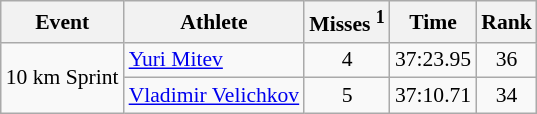<table class="wikitable" style="font-size:90%">
<tr>
<th>Event</th>
<th>Athlete</th>
<th>Misses <sup>1</sup></th>
<th>Time</th>
<th>Rank</th>
</tr>
<tr>
<td rowspan="2">10 km Sprint</td>
<td><a href='#'>Yuri Mitev</a></td>
<td align="center">4</td>
<td align="center">37:23.95</td>
<td align="center">36</td>
</tr>
<tr>
<td><a href='#'>Vladimir Velichkov</a></td>
<td align="center">5</td>
<td align="center">37:10.71</td>
<td align="center">34</td>
</tr>
</table>
